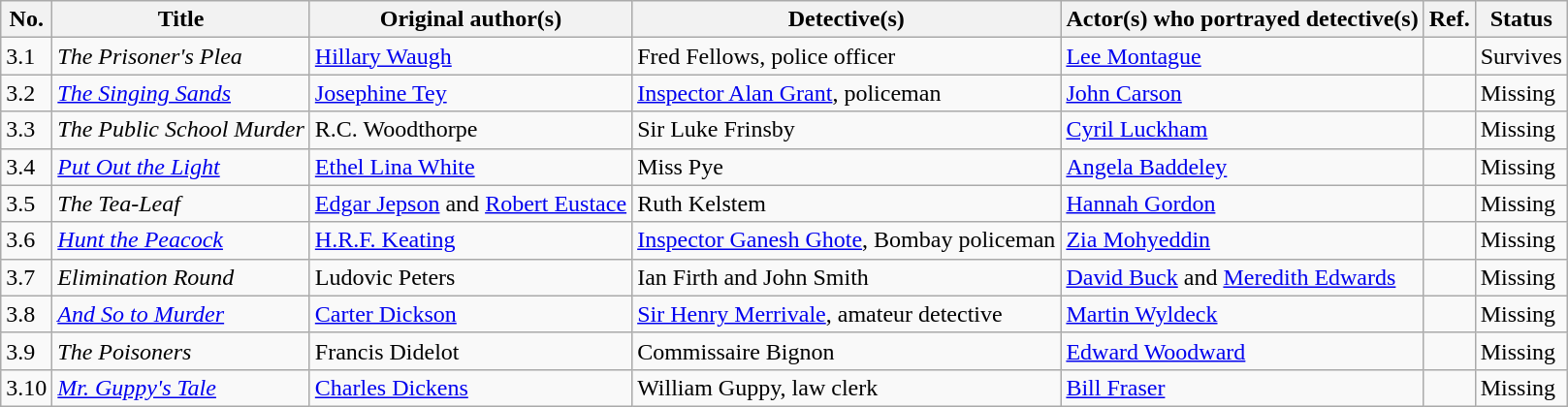<table class="wikitable">
<tr>
<th>No.</th>
<th>Title</th>
<th>Original author(s)</th>
<th>Detective(s)</th>
<th>Actor(s) who portrayed detective(s)</th>
<th>Ref.</th>
<th>Status</th>
</tr>
<tr>
<td>3.1</td>
<td><em>The Prisoner's Plea</em></td>
<td><a href='#'>Hillary Waugh</a></td>
<td>Fred Fellows, police officer</td>
<td><a href='#'>Lee Montague</a></td>
<td></td>
<td>Survives</td>
</tr>
<tr>
<td>3.2</td>
<td><em><a href='#'>The Singing Sands</a></em></td>
<td><a href='#'>Josephine Tey</a></td>
<td><a href='#'>Inspector Alan Grant</a>, policeman</td>
<td><a href='#'>John Carson</a></td>
<td></td>
<td>Missing</td>
</tr>
<tr>
<td>3.3</td>
<td><em>The Public School Murder</em></td>
<td>R.C. Woodthorpe</td>
<td>Sir Luke Frinsby</td>
<td><a href='#'>Cyril Luckham</a></td>
<td></td>
<td>Missing</td>
</tr>
<tr>
<td>3.4</td>
<td><em><a href='#'>Put Out the Light</a></em></td>
<td><a href='#'>Ethel Lina White</a></td>
<td>Miss Pye</td>
<td><a href='#'>Angela Baddeley</a></td>
<td></td>
<td>Missing</td>
</tr>
<tr>
<td>3.5</td>
<td><em>The Tea-Leaf</em></td>
<td><a href='#'>Edgar Jepson</a> and <a href='#'>Robert Eustace</a></td>
<td>Ruth Kelstem</td>
<td><a href='#'>Hannah Gordon</a></td>
<td></td>
<td>Missing</td>
</tr>
<tr>
<td>3.6</td>
<td><em><a href='#'>Hunt the Peacock</a></em></td>
<td><a href='#'>H.R.F. Keating</a></td>
<td><a href='#'>Inspector Ganesh Ghote</a>, Bombay policeman</td>
<td><a href='#'>Zia Mohyeddin</a></td>
<td></td>
<td>Missing</td>
</tr>
<tr>
<td>3.7</td>
<td><em>Elimination Round</em></td>
<td>Ludovic Peters</td>
<td>Ian Firth and John Smith</td>
<td><a href='#'>David Buck</a> and <a href='#'>Meredith Edwards</a></td>
<td></td>
<td>Missing</td>
</tr>
<tr>
<td>3.8</td>
<td><em><a href='#'>And So to Murder</a></em></td>
<td><a href='#'>Carter Dickson</a></td>
<td><a href='#'>Sir Henry Merrivale</a>, amateur detective</td>
<td><a href='#'>Martin Wyldeck</a></td>
<td></td>
<td>Missing</td>
</tr>
<tr>
<td>3.9</td>
<td><em>The Poisoners</em></td>
<td>Francis Didelot</td>
<td>Commissaire Bignon</td>
<td><a href='#'>Edward Woodward</a></td>
<td></td>
<td>Missing</td>
</tr>
<tr>
<td>3.10</td>
<td><em><a href='#'>Mr. Guppy's Tale</a></em></td>
<td><a href='#'>Charles Dickens</a></td>
<td>William Guppy, law clerk</td>
<td><a href='#'>Bill Fraser</a></td>
<td></td>
<td>Missing</td>
</tr>
</table>
